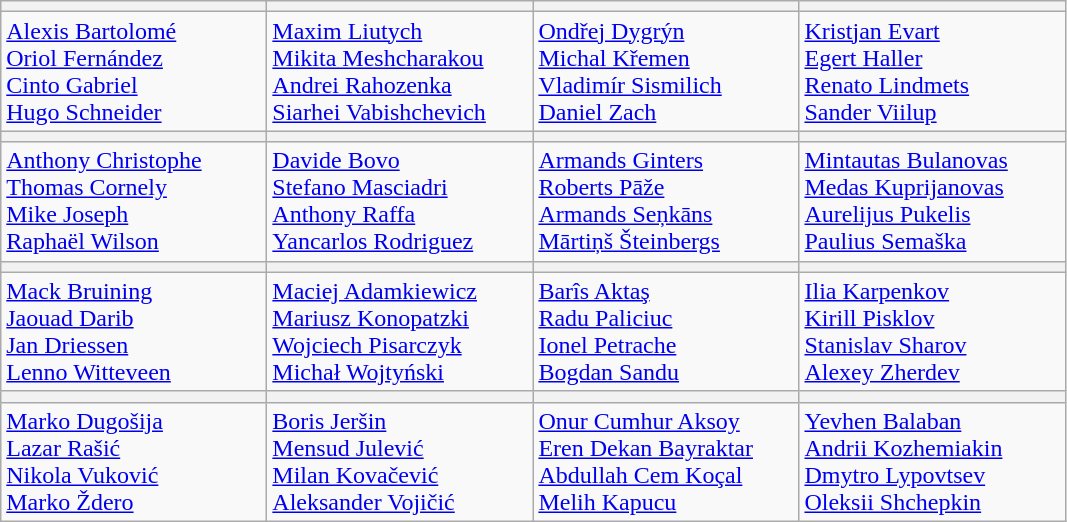<table class=wikitable>
<tr>
<th width=170></th>
<th width=170></th>
<th width=170></th>
<th width=170></th>
</tr>
<tr>
<td><a href='#'>Alexis Bartolomé</a><br><a href='#'>Oriol Fernández</a><br><a href='#'>Cinto Gabriel</a><br><a href='#'>Hugo Schneider</a></td>
<td><a href='#'>Maxim Liutych</a><br><a href='#'>Mikita Meshcharakou</a><br><a href='#'>Andrei Rahozenka</a><br><a href='#'>Siarhei Vabishchevich</a></td>
<td><a href='#'>Ondřej Dygrýn</a><br><a href='#'>Michal Křemen</a><br><a href='#'>Vladimír Sismilich</a><br><a href='#'>Daniel Zach</a></td>
<td><a href='#'>Kristjan Evart</a><br><a href='#'>Egert Haller</a><br><a href='#'>Renato Lindmets</a><br><a href='#'>Sander Viilup</a></td>
</tr>
<tr>
<th></th>
<th></th>
<th></th>
<th></th>
</tr>
<tr>
<td><a href='#'>Anthony Christophe</a><br><a href='#'>Thomas Cornely</a><br><a href='#'>Mike Joseph</a><br><a href='#'>Raphaël Wilson</a></td>
<td><a href='#'>Davide Bovo</a><br><a href='#'>Stefano Masciadri</a><br><a href='#'>Anthony Raffa</a><br><a href='#'>Yancarlos Rodriguez</a></td>
<td><a href='#'>Armands Ginters</a><br><a href='#'>Roberts Pāže</a><br><a href='#'>Armands Seņkāns</a><br><a href='#'>Mārtiņš Šteinbergs</a></td>
<td><a href='#'>Mintautas Bulanovas</a><br><a href='#'>Medas Kuprijanovas</a><br><a href='#'>Aurelijus Pukelis</a><br><a href='#'>Paulius Semaška</a></td>
</tr>
<tr>
<th></th>
<th></th>
<th></th>
<th></th>
</tr>
<tr>
<td><a href='#'>Mack Bruining</a><br><a href='#'>Jaouad Darib</a><br><a href='#'>Jan Driessen</a><br><a href='#'>Lenno Witteveen</a></td>
<td><a href='#'>Maciej Adamkiewicz</a><br><a href='#'>Mariusz Konopatzki</a><br><a href='#'>Wojciech Pisarczyk</a><br><a href='#'>Michał Wojtyński</a></td>
<td><a href='#'>Barîs Aktaş</a><br><a href='#'>Radu Paliciuc</a><br><a href='#'>Ionel Petrache</a><br><a href='#'>Bogdan Sandu</a></td>
<td><a href='#'>Ilia Karpenkov</a><br><a href='#'>Kirill Pisklov</a><br><a href='#'>Stanislav Sharov</a><br><a href='#'>Alexey Zherdev</a></td>
</tr>
<tr>
<th></th>
<th></th>
<th></th>
<th></th>
</tr>
<tr>
<td><a href='#'>Marko Dugošija</a><br><a href='#'>Lazar Rašić</a><br><a href='#'>Nikola Vuković</a><br><a href='#'>Marko Ždero</a></td>
<td><a href='#'>Boris Jeršin</a><br><a href='#'>Mensud Julević</a><br><a href='#'>Milan Kovačević</a><br><a href='#'>Aleksander Vojičić</a></td>
<td><a href='#'>Onur Cumhur Aksoy</a><br><a href='#'>Eren Dekan Bayraktar</a><br><a href='#'>Abdullah Cem Koçal</a><br><a href='#'>Melih Kapucu</a></td>
<td><a href='#'>Yevhen Balaban</a><br><a href='#'>Andrii Kozhemiakin</a><br><a href='#'>Dmytro Lypovtsev</a><br><a href='#'>Oleksii Shchepkin</a></td>
</tr>
</table>
